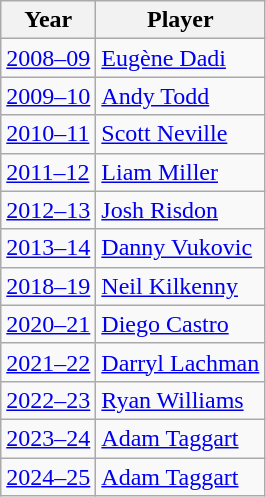<table class="wikitable">
<tr>
<th>Year</th>
<th>Player</th>
</tr>
<tr>
<td><a href='#'>2008–09</a></td>
<td> <a href='#'>Eugène Dadi</a></td>
</tr>
<tr>
<td><a href='#'>2009–10</a></td>
<td> <a href='#'>Andy Todd</a></td>
</tr>
<tr>
<td><a href='#'>2010–11</a></td>
<td> <a href='#'>Scott Neville</a></td>
</tr>
<tr>
<td><a href='#'>2011–12</a></td>
<td> <a href='#'>Liam Miller</a></td>
</tr>
<tr>
<td><a href='#'>2012–13</a></td>
<td> <a href='#'>Josh Risdon</a></td>
</tr>
<tr>
<td><a href='#'>2013–14</a></td>
<td> <a href='#'>Danny Vukovic</a></td>
</tr>
<tr>
<td><a href='#'>2018–19</a></td>
<td> <a href='#'>Neil Kilkenny</a></td>
</tr>
<tr>
<td><a href='#'>2020–21</a></td>
<td> <a href='#'>Diego Castro</a></td>
</tr>
<tr>
<td><a href='#'>2021–22</a></td>
<td> <a href='#'>Darryl Lachman</a></td>
</tr>
<tr>
<td><a href='#'>2022–23</a></td>
<td> <a href='#'>Ryan Williams</a></td>
</tr>
<tr>
<td><a href='#'>2023–24</a></td>
<td> <a href='#'>Adam Taggart</a></td>
</tr>
<tr>
<td><a href='#'>2024–25</a></td>
<td> <a href='#'>Adam Taggart</a></td>
</tr>
</table>
